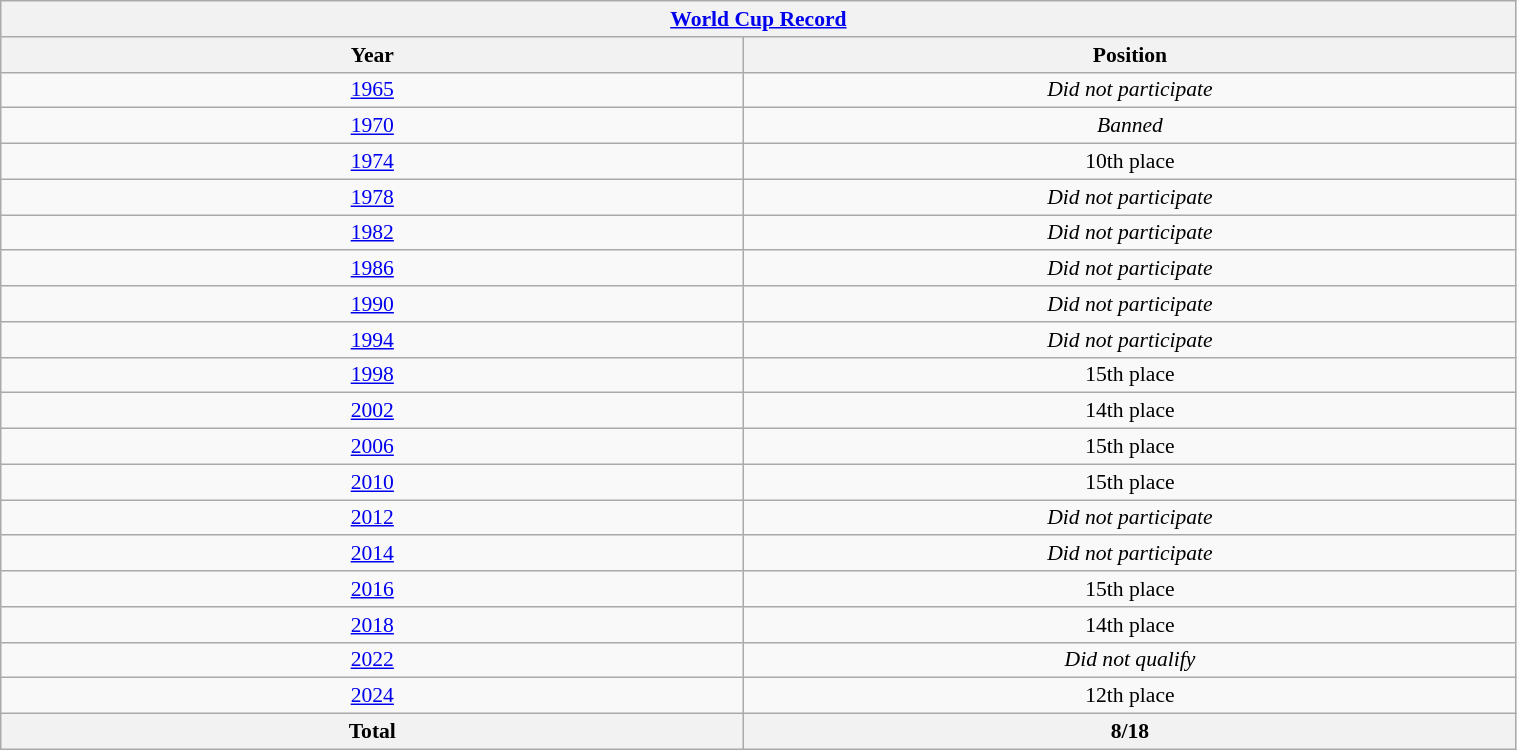<table class="wikitable" width=80% style="text-align: center;font-size:90%;">
<tr>
<th colspan=9><a href='#'>World Cup Record</a></th>
</tr>
<tr>
<th width=5%>Year</th>
<th width=5%>Position</th>
</tr>
<tr>
<td> <a href='#'>1965</a></td>
<td><em>Did not participate</em></td>
</tr>
<tr>
<td> <a href='#'>1970</a></td>
<td><em>Banned</em></td>
</tr>
<tr>
<td> <a href='#'>1974</a></td>
<td>10th place</td>
</tr>
<tr>
<td> <a href='#'>1978</a></td>
<td><em>Did not participate</em></td>
</tr>
<tr>
<td> <a href='#'>1982</a></td>
<td><em>Did not participate</em></td>
</tr>
<tr>
<td> <a href='#'>1986</a></td>
<td><em>Did not participate</em></td>
</tr>
<tr>
<td> <a href='#'>1990</a></td>
<td><em>Did not participate</em></td>
</tr>
<tr>
<td> <a href='#'>1994</a></td>
<td><em>Did not participate</em></td>
</tr>
<tr>
<td> <a href='#'>1998</a></td>
<td>15th place</td>
</tr>
<tr>
<td> <a href='#'>2002</a></td>
<td>14th place</td>
</tr>
<tr>
<td> <a href='#'>2006</a></td>
<td>15th place</td>
</tr>
<tr>
<td> <a href='#'>2010</a></td>
<td>15th place</td>
</tr>
<tr>
<td> <a href='#'>2012</a></td>
<td><em>Did not participate</em></td>
</tr>
<tr>
<td> <a href='#'>2014</a></td>
<td><em>Did not participate</em></td>
</tr>
<tr>
<td> <a href='#'>2016</a></td>
<td>15th place</td>
</tr>
<tr>
<td> <a href='#'>2018</a></td>
<td>14th place</td>
</tr>
<tr>
<td> <a href='#'>2022</a></td>
<td><em>Did not qualify</em></td>
</tr>
<tr>
<td>  <a href='#'>2024</a></td>
<td>12th place</td>
</tr>
<tr>
<th><strong>Total</strong></th>
<th>8/18</th>
</tr>
</table>
